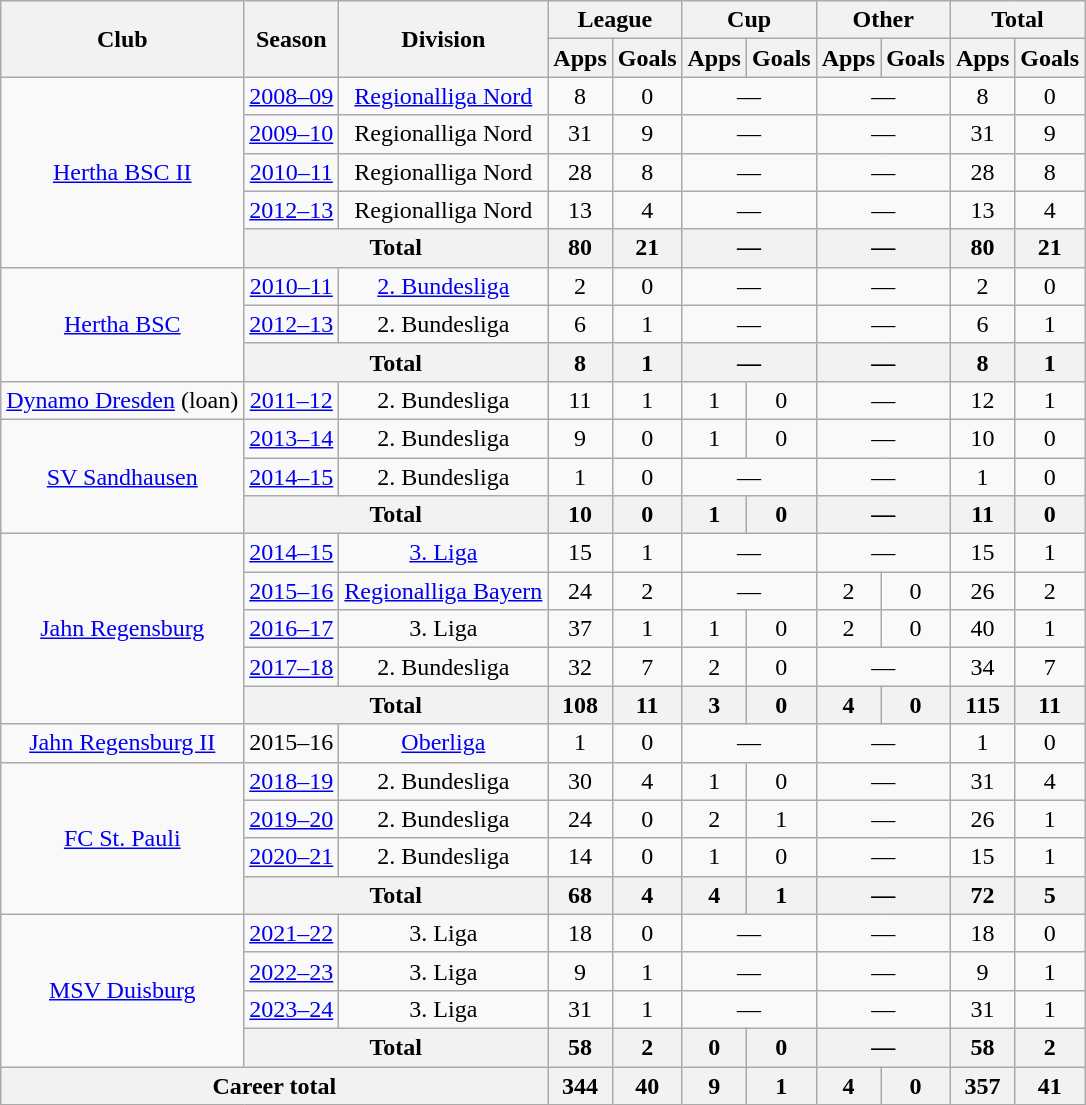<table class="wikitable" style="text-align:center">
<tr>
<th rowspan="2">Club</th>
<th rowspan="2">Season</th>
<th rowspan="2">Division</th>
<th colspan="2">League</th>
<th colspan="2">Cup</th>
<th colspan="2">Other</th>
<th colspan="2">Total</th>
</tr>
<tr>
<th>Apps</th>
<th>Goals</th>
<th>Apps</th>
<th>Goals</th>
<th>Apps</th>
<th>Goals</th>
<th>Apps</th>
<th>Goals</th>
</tr>
<tr>
<td rowspan="5"><a href='#'>Hertha BSC II</a></td>
<td><a href='#'>2008–09</a></td>
<td><a href='#'>Regionalliga Nord</a></td>
<td>8</td>
<td>0</td>
<td colspan="2">—</td>
<td colspan="2">—</td>
<td>8</td>
<td>0</td>
</tr>
<tr>
<td><a href='#'>2009–10</a></td>
<td>Regionalliga Nord</td>
<td>31</td>
<td>9</td>
<td colspan="2">—</td>
<td colspan="2">—</td>
<td>31</td>
<td>9</td>
</tr>
<tr>
<td><a href='#'>2010–11</a></td>
<td>Regionalliga Nord</td>
<td>28</td>
<td>8</td>
<td colspan="2">—</td>
<td colspan="2">—</td>
<td>28</td>
<td>8</td>
</tr>
<tr>
<td><a href='#'>2012–13</a></td>
<td>Regionalliga Nord</td>
<td>13</td>
<td>4</td>
<td colspan="2">—</td>
<td colspan="2">—</td>
<td>13</td>
<td>4</td>
</tr>
<tr>
<th colspan="2">Total</th>
<th>80</th>
<th>21</th>
<th colspan="2">—</th>
<th colspan="2">—</th>
<th>80</th>
<th>21</th>
</tr>
<tr>
<td rowspan="3"><a href='#'>Hertha BSC</a></td>
<td><a href='#'>2010–11</a></td>
<td><a href='#'>2. Bundesliga</a></td>
<td>2</td>
<td>0</td>
<td colspan="2">—</td>
<td colspan="2">—</td>
<td>2</td>
<td>0</td>
</tr>
<tr>
<td><a href='#'>2012–13</a></td>
<td>2. Bundesliga</td>
<td>6</td>
<td>1</td>
<td colspan="2">—</td>
<td colspan="2">—</td>
<td>6</td>
<td>1</td>
</tr>
<tr>
<th colspan="2">Total</th>
<th>8</th>
<th>1</th>
<th colspan="2">—</th>
<th colspan="2">—</th>
<th>8</th>
<th>1</th>
</tr>
<tr>
<td><a href='#'>Dynamo Dresden</a> (loan)</td>
<td><a href='#'>2011–12</a></td>
<td>2. Bundesliga</td>
<td>11</td>
<td>1</td>
<td>1</td>
<td>0</td>
<td colspan="2">—</td>
<td>12</td>
<td>1</td>
</tr>
<tr>
<td rowspan="3"><a href='#'>SV Sandhausen</a></td>
<td><a href='#'>2013–14</a></td>
<td>2. Bundesliga</td>
<td>9</td>
<td>0</td>
<td>1</td>
<td>0</td>
<td colspan="2">—</td>
<td>10</td>
<td>0</td>
</tr>
<tr>
<td><a href='#'>2014–15</a></td>
<td>2. Bundesliga</td>
<td>1</td>
<td>0</td>
<td colspan="2">—</td>
<td colspan="2">—</td>
<td>1</td>
<td>0</td>
</tr>
<tr>
<th colspan="2">Total</th>
<th>10</th>
<th>0</th>
<th>1</th>
<th>0</th>
<th colspan="2">—</th>
<th>11</th>
<th>0</th>
</tr>
<tr>
<td rowspan="5"><a href='#'>Jahn Regensburg</a></td>
<td><a href='#'>2014–15</a></td>
<td><a href='#'>3. Liga</a></td>
<td>15</td>
<td>1</td>
<td colspan="2">—</td>
<td colspan="2">—</td>
<td>15</td>
<td>1</td>
</tr>
<tr>
<td><a href='#'>2015–16</a></td>
<td><a href='#'>Regionalliga Bayern</a></td>
<td>24</td>
<td>2</td>
<td colspan="2">—</td>
<td>2</td>
<td>0</td>
<td>26</td>
<td>2</td>
</tr>
<tr>
<td><a href='#'>2016–17</a></td>
<td>3. Liga</td>
<td>37</td>
<td>1</td>
<td>1</td>
<td>0</td>
<td>2</td>
<td>0</td>
<td>40</td>
<td>1</td>
</tr>
<tr>
<td><a href='#'>2017–18</a></td>
<td>2. Bundesliga</td>
<td>32</td>
<td>7</td>
<td>2</td>
<td>0</td>
<td colspan="2">—</td>
<td>34</td>
<td>7</td>
</tr>
<tr>
<th colspan="2">Total</th>
<th>108</th>
<th>11</th>
<th>3</th>
<th>0</th>
<th>4</th>
<th>0</th>
<th>115</th>
<th>11</th>
</tr>
<tr>
<td><a href='#'>Jahn Regensburg II</a></td>
<td>2015–16</td>
<td><a href='#'>Oberliga</a></td>
<td>1</td>
<td>0</td>
<td colspan="2">—</td>
<td colspan="2">—</td>
<td>1</td>
<td>0</td>
</tr>
<tr>
<td rowspan="4"><a href='#'>FC St. Pauli</a></td>
<td><a href='#'>2018–19</a></td>
<td>2. Bundesliga</td>
<td>30</td>
<td>4</td>
<td>1</td>
<td>0</td>
<td colspan="2">—</td>
<td>31</td>
<td>4</td>
</tr>
<tr>
<td><a href='#'>2019–20</a></td>
<td>2. Bundesliga</td>
<td>24</td>
<td>0</td>
<td>2</td>
<td>1</td>
<td colspan="2">—</td>
<td>26</td>
<td>1</td>
</tr>
<tr>
<td><a href='#'>2020–21</a></td>
<td>2. Bundesliga</td>
<td>14</td>
<td>0</td>
<td>1</td>
<td>0</td>
<td colspan="2">—</td>
<td>15</td>
<td>1</td>
</tr>
<tr>
<th colspan="2">Total</th>
<th>68</th>
<th>4</th>
<th>4</th>
<th>1</th>
<th colspan="2">—</th>
<th>72</th>
<th>5</th>
</tr>
<tr>
<td rowspan=4><a href='#'>MSV Duisburg</a></td>
<td><a href='#'>2021–22</a></td>
<td>3. Liga</td>
<td>18</td>
<td>0</td>
<td colspan="2">—</td>
<td colspan="2">—</td>
<td>18</td>
<td>0</td>
</tr>
<tr>
<td><a href='#'>2022–23</a></td>
<td>3. Liga</td>
<td>9</td>
<td>1</td>
<td colspan="2">—</td>
<td colspan="2">—</td>
<td>9</td>
<td>1</td>
</tr>
<tr>
<td><a href='#'>2023–24</a></td>
<td>3. Liga</td>
<td>31</td>
<td>1</td>
<td colspan="2">—</td>
<td colspan="2">—</td>
<td>31</td>
<td>1</td>
</tr>
<tr>
<th colspan="2">Total</th>
<th>58</th>
<th>2</th>
<th>0</th>
<th>0</th>
<th colspan="2">—</th>
<th>58</th>
<th>2</th>
</tr>
<tr>
<th colspan="3">Career total</th>
<th>344</th>
<th>40</th>
<th>9</th>
<th>1</th>
<th>4</th>
<th>0</th>
<th>357</th>
<th>41</th>
</tr>
</table>
